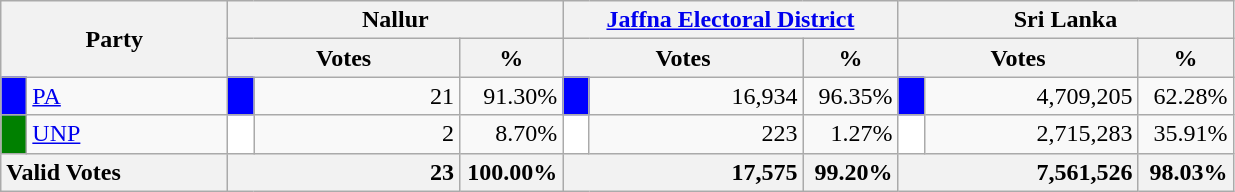<table class="wikitable">
<tr>
<th colspan="2" width="144px"rowspan="2">Party</th>
<th colspan="3" width="216px">Nallur</th>
<th colspan="3" width="216px"><a href='#'>Jaffna Electoral District</a></th>
<th colspan="3" width="216px">Sri Lanka</th>
</tr>
<tr>
<th colspan="2" width="144px">Votes</th>
<th>%</th>
<th colspan="2" width="144px">Votes</th>
<th>%</th>
<th colspan="2" width="144px">Votes</th>
<th>%</th>
</tr>
<tr>
<td style="background-color:blue;" width="10px"></td>
<td style="text-align:left;"><a href='#'>PA</a></td>
<td style="background-color:blue;" width="10px"></td>
<td style="text-align:right;">21</td>
<td style="text-align:right;">91.30%</td>
<td style="background-color:blue;" width="10px"></td>
<td style="text-align:right;">16,934</td>
<td style="text-align:right;">96.35%</td>
<td style="background-color:blue;" width="10px"></td>
<td style="text-align:right;">4,709,205</td>
<td style="text-align:right;">62.28%</td>
</tr>
<tr>
<td style="background-color:green;" width="10px"></td>
<td style="text-align:left;"><a href='#'>UNP</a></td>
<td style="background-color:white;" width="10px"></td>
<td style="text-align:right;">2</td>
<td style="text-align:right;">8.70%</td>
<td style="background-color:white;" width="10px"></td>
<td style="text-align:right;">223</td>
<td style="text-align:right;">1.27%</td>
<td style="background-color:white;" width="10px"></td>
<td style="text-align:right;">2,715,283</td>
<td style="text-align:right;">35.91%</td>
</tr>
<tr>
<th colspan="2" width="144px"style="text-align:left;">Valid Votes</th>
<th style="text-align:right;"colspan="2" width="144px">23</th>
<th style="text-align:right;">100.00%</th>
<th style="text-align:right;"colspan="2" width="144px">17,575</th>
<th style="text-align:right;">99.20%</th>
<th style="text-align:right;"colspan="2" width="144px">7,561,526</th>
<th style="text-align:right;">98.03%</th>
</tr>
</table>
